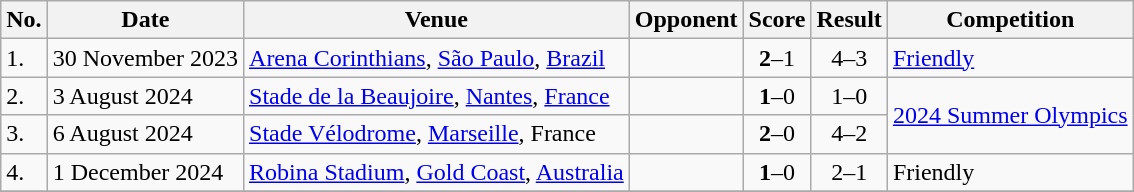<table class="wikitable">
<tr>
<th>No.</th>
<th>Date</th>
<th>Venue</th>
<th>Opponent</th>
<th>Score</th>
<th>Result</th>
<th>Competition</th>
</tr>
<tr>
<td>1.</td>
<td>30 November 2023</td>
<td><a href='#'>Arena Corinthians</a>, <a href='#'>São Paulo</a>, <a href='#'>Brazil</a></td>
<td></td>
<td align=center><strong>2</strong>–1</td>
<td align=center>4–3</td>
<td><a href='#'>Friendly</a></td>
</tr>
<tr>
<td>2.</td>
<td>3 August 2024</td>
<td><a href='#'>Stade de la Beaujoire</a>, <a href='#'>Nantes</a>, <a href='#'>France</a></td>
<td></td>
<td align=center><strong>1</strong>–0</td>
<td align=center>1–0</td>
<td rowspan=2><a href='#'>2024 Summer Olympics</a></td>
</tr>
<tr>
<td>3.</td>
<td>6 August 2024</td>
<td><a href='#'>Stade Vélodrome</a>, <a href='#'>Marseille</a>, France</td>
<td></td>
<td align=center><strong>2</strong>–0</td>
<td align=center>4–2</td>
</tr>
<tr>
<td>4.</td>
<td>1 December 2024</td>
<td><a href='#'>Robina Stadium</a>, <a href='#'>Gold Coast</a>, <a href='#'>Australia</a></td>
<td></td>
<td align=center><strong>1</strong>–0</td>
<td align=center>2–1</td>
<td>Friendly</td>
</tr>
<tr>
</tr>
</table>
